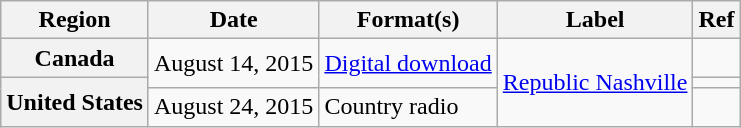<table class="wikitable plainrowheaders">
<tr>
<th scope="col">Region</th>
<th scope="col">Date</th>
<th scope="col">Format(s)</th>
<th scope="col">Label</th>
<th scope="col">Ref</th>
</tr>
<tr>
<th scope="row">Canada</th>
<td rowspan="2">August 14, 2015</td>
<td rowspan="2"><a href='#'>Digital download</a></td>
<td rowspan="3"><a href='#'>Republic Nashville</a></td>
<td></td>
</tr>
<tr>
<th scope="row" rowspan="2">United States</th>
<td></td>
</tr>
<tr>
<td>August 24, 2015</td>
<td>Country radio</td>
<td></td>
</tr>
</table>
